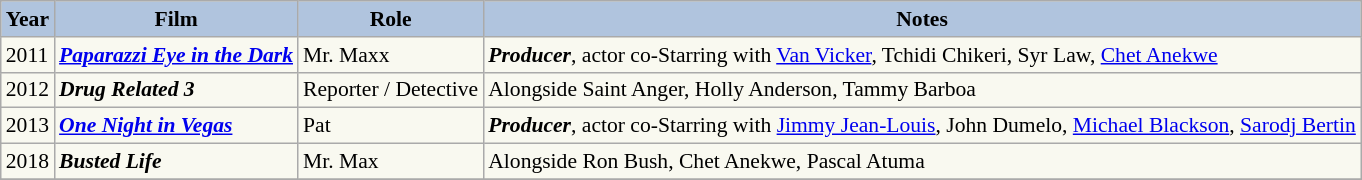<table class="wikitable" style="font-size: 90%; background: #f9f9f0">
<tr align="center">
<th style="background:#B0C4DE;">Year</th>
<th style="background:#B0C4DE;">Film</th>
<th style="background:#B0C4DE;">Role</th>
<th style="background:#B0C4DE;">Notes</th>
</tr>
<tr>
<td rowspan="1">2011</td>
<td><strong><em><a href='#'>Paparazzi Eye in the Dark</a></em></strong></td>
<td>Mr. Maxx</td>
<td><strong><em>Producer</em></strong>, actor co-Starring with <a href='#'>Van Vicker</a>, Tchidi Chikeri, Syr Law, <a href='#'>Chet Anekwe</a></td>
</tr>
<tr>
<td>2012</td>
<td><strong><em>Drug Related 3</em></strong></td>
<td>Reporter / Detective</td>
<td>Alongside Saint Anger, Holly Anderson, Tammy Barboa</td>
</tr>
<tr>
<td rowspan="1">2013</td>
<td><strong><em><a href='#'>One Night in Vegas</a></em></strong></td>
<td>Pat</td>
<td><strong><em>Producer</em></strong>, actor co-Starring with <a href='#'>Jimmy Jean-Louis</a>, John Dumelo, <a href='#'>Michael Blackson</a>, <a href='#'>Sarodj Bertin</a></td>
</tr>
<tr>
<td>2018</td>
<td><strong><em>Busted Life</em></strong></td>
<td>Mr. Max</td>
<td>Alongside Ron Bush, Chet Anekwe, Pascal Atuma</td>
</tr>
<tr>
</tr>
</table>
